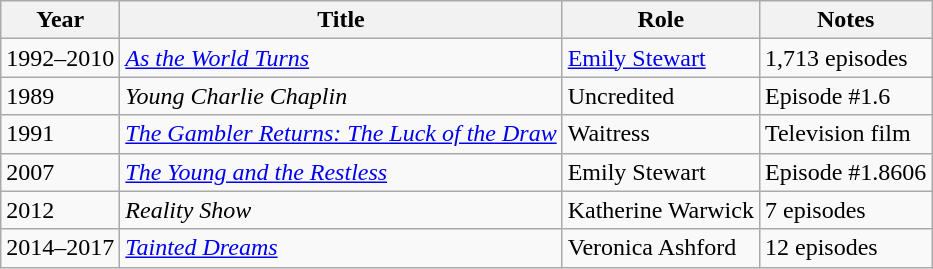<table class="wikitable sortable">
<tr>
<th>Year</th>
<th>Title</th>
<th>Role</th>
<th>Notes</th>
</tr>
<tr>
<td>1992–2010</td>
<td><em><a href='#'>As the World Turns</a></em></td>
<td><a href='#'>Emily Stewart</a></td>
<td>1,713 episodes</td>
</tr>
<tr>
<td>1989</td>
<td><em>Young Charlie Chaplin</em></td>
<td>Uncredited</td>
<td>Episode #1.6</td>
</tr>
<tr>
<td>1991</td>
<td><em><a href='#'>The Gambler Returns: The Luck of the Draw</a></em></td>
<td>Waitress</td>
<td>Television film</td>
</tr>
<tr>
<td>2007</td>
<td><em><a href='#'>The Young and the Restless</a></em></td>
<td>Emily Stewart</td>
<td>Episode #1.8606</td>
</tr>
<tr>
<td>2012</td>
<td><em>Reality Show</em></td>
<td>Katherine Warwick</td>
<td>7 episodes</td>
</tr>
<tr>
<td>2014–2017</td>
<td><em><a href='#'>Tainted Dreams</a></em></td>
<td>Veronica Ashford</td>
<td>12 episodes</td>
</tr>
</table>
